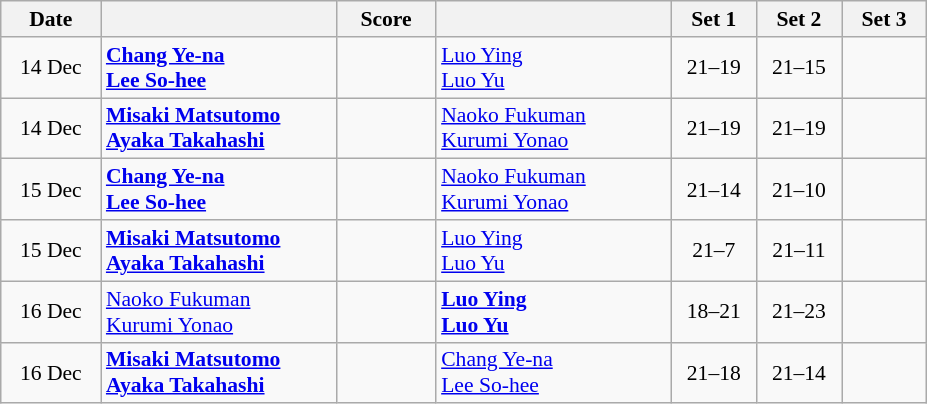<table class="wikitable" style="text-align: center; font-size:90% ">
<tr>
<th width="60">Date</th>
<th align="right" width="150"></th>
<th width="60">Score</th>
<th align="left" width="150"></th>
<th width="50">Set 1</th>
<th width="50">Set 2</th>
<th width="50">Set 3</th>
</tr>
<tr>
<td>14 Dec</td>
<td align=left><strong> <a href='#'>Chang Ye-na</a><br> <a href='#'>Lee So-hee</a></strong></td>
<td align=center></td>
<td align=left> <a href='#'>Luo Ying</a><br> <a href='#'>Luo Yu</a></td>
<td>21–19</td>
<td>21–15</td>
<td></td>
</tr>
<tr>
<td>14 Dec</td>
<td align=left><strong> <a href='#'>Misaki Matsutomo</a><br> <a href='#'>Ayaka Takahashi</a></strong></td>
<td align=center></td>
<td align=left> <a href='#'>Naoko Fukuman</a><br> <a href='#'>Kurumi Yonao</a></td>
<td>21–19</td>
<td>21–19</td>
<td></td>
</tr>
<tr>
<td>15 Dec</td>
<td align=left><strong> <a href='#'>Chang Ye-na</a><br> <a href='#'>Lee So-hee</a></strong></td>
<td align=center></td>
<td align=left> <a href='#'>Naoko Fukuman</a><br> <a href='#'>Kurumi Yonao</a></td>
<td>21–14</td>
<td>21–10</td>
<td></td>
</tr>
<tr>
<td>15 Dec</td>
<td align=left><strong> <a href='#'>Misaki Matsutomo</a><br> <a href='#'>Ayaka Takahashi</a></strong></td>
<td align=center></td>
<td align=left> <a href='#'>Luo Ying</a><br> <a href='#'>Luo Yu</a></td>
<td>21–7</td>
<td>21–11</td>
<td></td>
</tr>
<tr>
<td>16 Dec</td>
<td align=left> <a href='#'>Naoko Fukuman</a><br> <a href='#'>Kurumi Yonao</a></td>
<td align=center></td>
<td align=left><strong> <a href='#'>Luo Ying</a><br> <a href='#'>Luo Yu</a></strong></td>
<td>18–21</td>
<td>21–23</td>
<td></td>
</tr>
<tr>
<td>16 Dec</td>
<td align=left><strong> <a href='#'>Misaki Matsutomo</a><br> <a href='#'>Ayaka Takahashi</a></strong></td>
<td align=center></td>
<td align=left> <a href='#'>Chang Ye-na</a><br> <a href='#'>Lee So-hee</a></td>
<td>21–18</td>
<td>21–14</td>
<td></td>
</tr>
</table>
